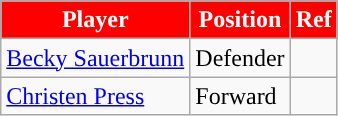<table class=wikitable>
<tr>
<th style="background:#FF0000; color:white;">Player</th>
<th style="background:#FF0000; color:white;">Position</th>
<th style="background:#FF0000; color:white;">Ref</th>
</tr>
<tr>
<td> <a href='#'>Becky Sauerbrunn</a></td>
<td>Defender</td>
<td></td>
</tr>
<tr>
<td> <a href='#'>Christen Press</a></td>
<td>Forward</td>
<td></td>
</tr>
</table>
